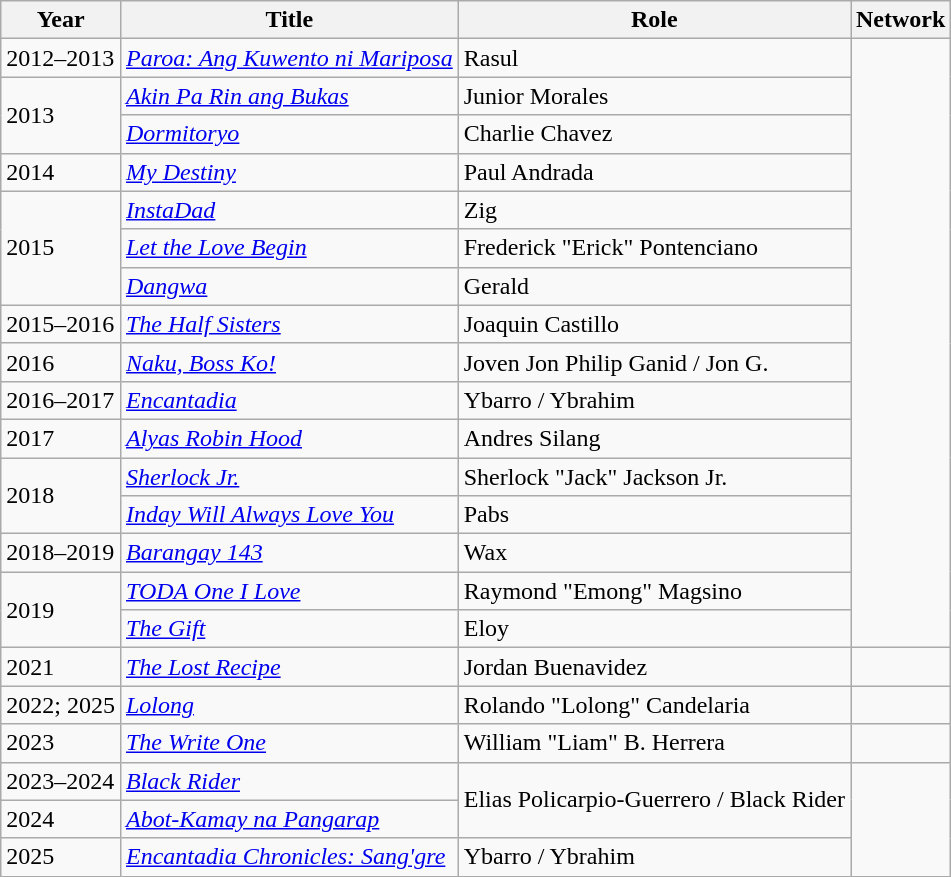<table class="wikitable sortable">
<tr>
<th>Year</th>
<th>Title</th>
<th>Role</th>
<th>Network</th>
</tr>
<tr>
<td>2012–2013</td>
<td><em><a href='#'>Paroa: Ang Kuwento ni Mariposa</a></em></td>
<td>Rasul</td>
<td rowspan="16"></td>
</tr>
<tr>
<td rowspan="2">2013</td>
<td><em><a href='#'>Akin Pa Rin ang Bukas</a></em></td>
<td>Junior Morales</td>
</tr>
<tr>
<td><em><a href='#'>Dormitoryo</a></em></td>
<td>Charlie Chavez</td>
</tr>
<tr>
<td>2014</td>
<td><em><a href='#'>My Destiny</a></em></td>
<td>Paul Andrada</td>
</tr>
<tr>
<td rowspan="3">2015</td>
<td><em><a href='#'>InstaDad</a></em></td>
<td>Zig</td>
</tr>
<tr>
<td><em><a href='#'>Let the Love Begin</a></em></td>
<td>Frederick "Erick" Pontenciano</td>
</tr>
<tr>
<td><em><a href='#'>Dangwa</a></em></td>
<td>Gerald</td>
</tr>
<tr>
<td>2015–2016</td>
<td><em><a href='#'>The Half Sisters</a></em></td>
<td>Joaquin Castillo</td>
</tr>
<tr>
<td>2016</td>
<td><em><a href='#'>Naku, Boss Ko!</a></em></td>
<td>Joven Jon Philip Ganid / Jon G.</td>
</tr>
<tr>
<td>2016–2017</td>
<td><em><a href='#'>Encantadia</a></em></td>
<td>Ybarro / Ybrahim</td>
</tr>
<tr>
<td>2017</td>
<td><em><a href='#'>Alyas Robin Hood</a></em></td>
<td>Andres Silang</td>
</tr>
<tr>
<td rowspan="2">2018</td>
<td><em><a href='#'>Sherlock Jr.</a></em></td>
<td>Sherlock "Jack" Jackson Jr.</td>
</tr>
<tr>
<td><em><a href='#'>Inday Will Always Love You</a></em></td>
<td>Pabs</td>
</tr>
<tr>
<td>2018–2019</td>
<td><em><a href='#'>Barangay 143</a></em></td>
<td>Wax</td>
</tr>
<tr>
<td rowspan="2">2019</td>
<td><em><a href='#'>TODA One I Love</a></em></td>
<td>Raymond "Emong" Magsino</td>
</tr>
<tr>
<td><em><a href='#'>The Gift</a></em></td>
<td>Eloy</td>
</tr>
<tr>
<td>2021</td>
<td><em><a href='#'>The Lost Recipe</a></em></td>
<td>Jordan Buenavidez</td>
<td></td>
</tr>
<tr>
<td>2022; 2025</td>
<td><em><a href='#'>Lolong</a></em></td>
<td>Rolando "Lolong" Candelaria</td>
<td></td>
</tr>
<tr>
<td>2023</td>
<td><em><a href='#'>The Write One</a></em></td>
<td>William "Liam" B. Herrera</td>
<td></td>
</tr>
<tr>
<td>2023–2024</td>
<td><em><a href='#'>Black Rider</a></em></td>
<td rowspan="2">Elias Policarpio-Guerrero / Black Rider</td>
<td rowspan="3"></td>
</tr>
<tr>
<td>2024</td>
<td><em><a href='#'>Abot-Kamay na Pangarap</a></em></td>
</tr>
<tr>
<td>2025</td>
<td><em><a href='#'>Encantadia Chronicles: Sang'gre</a></em></td>
<td>Ybarro / Ybrahim</td>
</tr>
</table>
